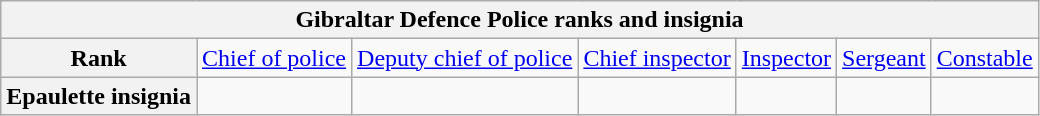<table class="wikitable" style="text-align: center;">
<tr>
<th colspan=7>Gibraltar Defence Police ranks and insignia</th>
</tr>
<tr>
<th>Rank</th>
<td><a href='#'>Chief of police</a></td>
<td><a href='#'>Deputy chief of police</a></td>
<td><a href='#'>Chief inspector</a></td>
<td><a href='#'>Inspector</a></td>
<td><a href='#'>Sergeant</a></td>
<td><a href='#'>Constable</a></td>
</tr>
<tr>
<th>Epaulette insignia</th>
<td></td>
<td></td>
<td></td>
<td></td>
<td></td>
<td></td>
</tr>
</table>
